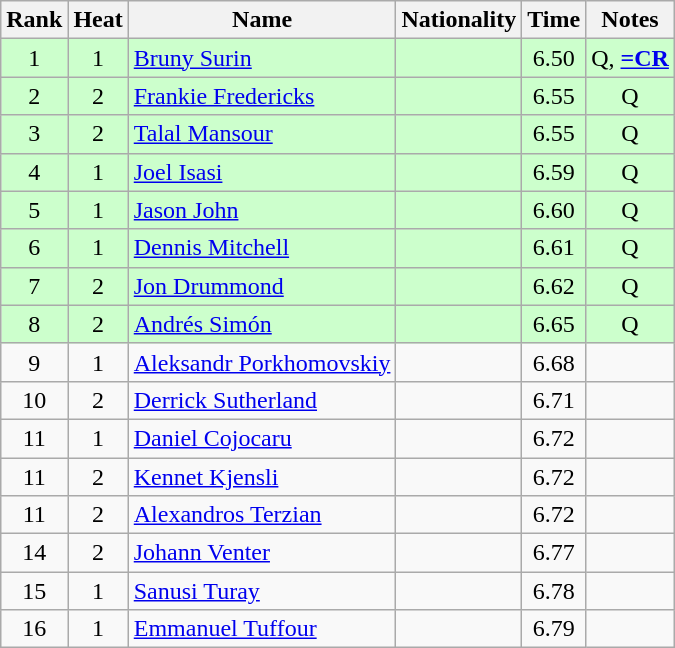<table class="wikitable sortable" style="text-align:center">
<tr>
<th>Rank</th>
<th>Heat</th>
<th>Name</th>
<th>Nationality</th>
<th>Time</th>
<th>Notes</th>
</tr>
<tr bgcolor=ccffcc>
<td>1</td>
<td>1</td>
<td align="left"><a href='#'>Bruny Surin</a></td>
<td align=left></td>
<td>6.50</td>
<td>Q, <strong><a href='#'>=CR</a></strong></td>
</tr>
<tr bgcolor=ccffcc>
<td>2</td>
<td>2</td>
<td align="left"><a href='#'>Frankie Fredericks</a></td>
<td align=left></td>
<td>6.55</td>
<td>Q</td>
</tr>
<tr bgcolor=ccffcc>
<td>3</td>
<td>2</td>
<td align="left"><a href='#'>Talal Mansour</a></td>
<td align=left></td>
<td>6.55</td>
<td>Q</td>
</tr>
<tr bgcolor=ccffcc>
<td>4</td>
<td>1</td>
<td align="left"><a href='#'>Joel Isasi</a></td>
<td align=left></td>
<td>6.59</td>
<td>Q</td>
</tr>
<tr bgcolor=ccffcc>
<td>5</td>
<td>1</td>
<td align="left"><a href='#'>Jason John</a></td>
<td align=left></td>
<td>6.60</td>
<td>Q</td>
</tr>
<tr bgcolor=ccffcc>
<td>6</td>
<td>1</td>
<td align="left"><a href='#'>Dennis Mitchell</a></td>
<td align=left></td>
<td>6.61</td>
<td>Q</td>
</tr>
<tr bgcolor=ccffcc>
<td>7</td>
<td>2</td>
<td align="left"><a href='#'>Jon Drummond</a></td>
<td align=left></td>
<td>6.62</td>
<td>Q</td>
</tr>
<tr bgcolor=ccffcc>
<td>8</td>
<td>2</td>
<td align="left"><a href='#'>Andrés Simón</a></td>
<td align=left></td>
<td>6.65</td>
<td>Q</td>
</tr>
<tr>
<td>9</td>
<td>1</td>
<td align="left"><a href='#'>Aleksandr Porkhomovskiy</a></td>
<td align=left></td>
<td>6.68</td>
<td></td>
</tr>
<tr>
<td>10</td>
<td>2</td>
<td align="left"><a href='#'>Derrick Sutherland</a></td>
<td align=left></td>
<td>6.71</td>
<td></td>
</tr>
<tr>
<td>11</td>
<td>1</td>
<td align="left"><a href='#'>Daniel Cojocaru</a></td>
<td align=left></td>
<td>6.72</td>
<td></td>
</tr>
<tr>
<td>11</td>
<td>2</td>
<td align="left"><a href='#'>Kennet Kjensli</a></td>
<td align=left></td>
<td>6.72</td>
<td></td>
</tr>
<tr>
<td>11</td>
<td>2</td>
<td align="left"><a href='#'>Alexandros Terzian</a></td>
<td align=left></td>
<td>6.72</td>
<td></td>
</tr>
<tr>
<td>14</td>
<td>2</td>
<td align="left"><a href='#'>Johann Venter</a></td>
<td align=left></td>
<td>6.77</td>
<td></td>
</tr>
<tr>
<td>15</td>
<td>1</td>
<td align="left"><a href='#'>Sanusi Turay</a></td>
<td align=left></td>
<td>6.78</td>
<td></td>
</tr>
<tr>
<td>16</td>
<td>1</td>
<td align="left"><a href='#'>Emmanuel Tuffour</a></td>
<td align=left></td>
<td>6.79</td>
<td></td>
</tr>
</table>
